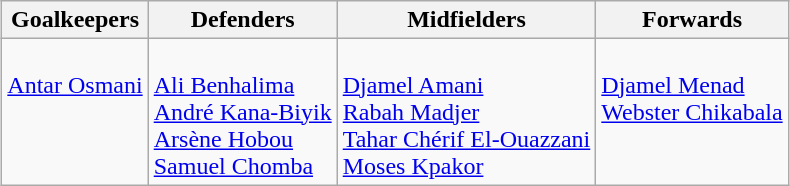<table class="wikitable" style="margin:0 auto">
<tr>
<th>Goalkeepers</th>
<th>Defenders</th>
<th>Midfielders</th>
<th>Forwards</th>
</tr>
<tr>
<td align=left valign=top><br> <a href='#'>Antar Osmani</a></td>
<td align=left valign=top><br> <a href='#'>Ali Benhalima</a> <br>
 <a href='#'>André Kana-Biyik</a> <br>
 <a href='#'>Arsène Hobou</a> <br>
 <a href='#'>Samuel Chomba</a></td>
<td align=left valign=top><br> <a href='#'>Djamel Amani</a> <br>
 <a href='#'>Rabah Madjer</a> <br>
 <a href='#'>Tahar Chérif El-Ouazzani</a> <br>
 <a href='#'>Moses Kpakor</a></td>
<td align=left valign=top><br> <a href='#'>Djamel Menad</a> <br>
 <a href='#'>Webster Chikabala</a></td>
</tr>
</table>
